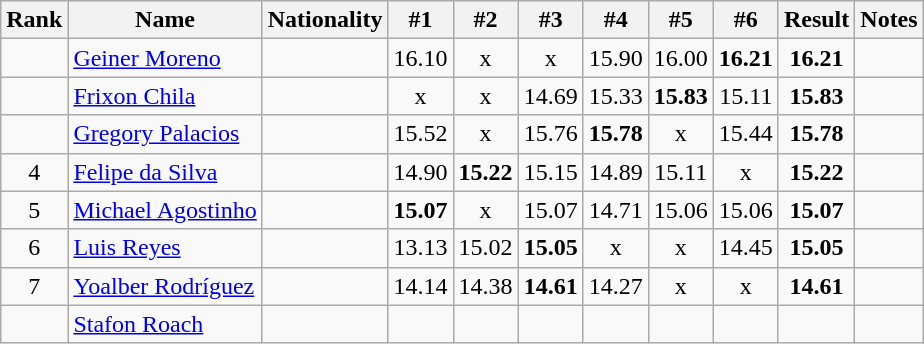<table class="wikitable sortable" style="text-align:center">
<tr>
<th>Rank</th>
<th>Name</th>
<th>Nationality</th>
<th>#1</th>
<th>#2</th>
<th>#3</th>
<th>#4</th>
<th>#5</th>
<th>#6</th>
<th>Result</th>
<th>Notes</th>
</tr>
<tr>
<td></td>
<td align=left><a href='#'>Geiner Moreno</a></td>
<td align=left></td>
<td>16.10</td>
<td>x</td>
<td>x</td>
<td>15.90</td>
<td>16.00</td>
<td><strong>16.21</strong></td>
<td><strong>16.21</strong></td>
<td></td>
</tr>
<tr>
<td></td>
<td align=left><a href='#'>Frixon Chila</a></td>
<td align=left></td>
<td>x</td>
<td>x</td>
<td>14.69</td>
<td>15.33</td>
<td><strong>15.83</strong></td>
<td>15.11</td>
<td><strong>15.83</strong></td>
<td></td>
</tr>
<tr>
<td></td>
<td align=left><a href='#'>Gregory Palacios</a></td>
<td align=left></td>
<td>15.52</td>
<td>x</td>
<td>15.76</td>
<td><strong>15.78</strong></td>
<td>x</td>
<td>15.44</td>
<td><strong>15.78</strong></td>
<td></td>
</tr>
<tr>
<td>4</td>
<td align=left><a href='#'>Felipe da Silva</a></td>
<td align=left></td>
<td>14.90</td>
<td><strong>15.22</strong></td>
<td>15.15</td>
<td>14.89</td>
<td>15.11</td>
<td>x</td>
<td><strong>15.22</strong></td>
<td></td>
</tr>
<tr>
<td>5</td>
<td align=left><a href='#'>Michael Agostinho</a></td>
<td align=left></td>
<td><strong>15.07</strong></td>
<td>x</td>
<td>15.07</td>
<td>14.71</td>
<td>15.06</td>
<td>15.06</td>
<td><strong>15.07</strong></td>
<td></td>
</tr>
<tr>
<td>6</td>
<td align=left><a href='#'>Luis Reyes</a></td>
<td align=left></td>
<td>13.13</td>
<td>15.02</td>
<td><strong>15.05</strong></td>
<td>x</td>
<td>x</td>
<td>14.45</td>
<td><strong>15.05</strong></td>
<td></td>
</tr>
<tr>
<td>7</td>
<td align=left><a href='#'>Yoalber Rodríguez</a></td>
<td align=left></td>
<td>14.14</td>
<td>14.38</td>
<td><strong>14.61</strong></td>
<td>14.27</td>
<td>x</td>
<td>x</td>
<td><strong>14.61</strong></td>
<td></td>
</tr>
<tr>
<td></td>
<td align=left><a href='#'>Stafon Roach</a></td>
<td align=left></td>
<td></td>
<td></td>
<td></td>
<td></td>
<td></td>
<td></td>
<td><strong></strong></td>
<td></td>
</tr>
</table>
